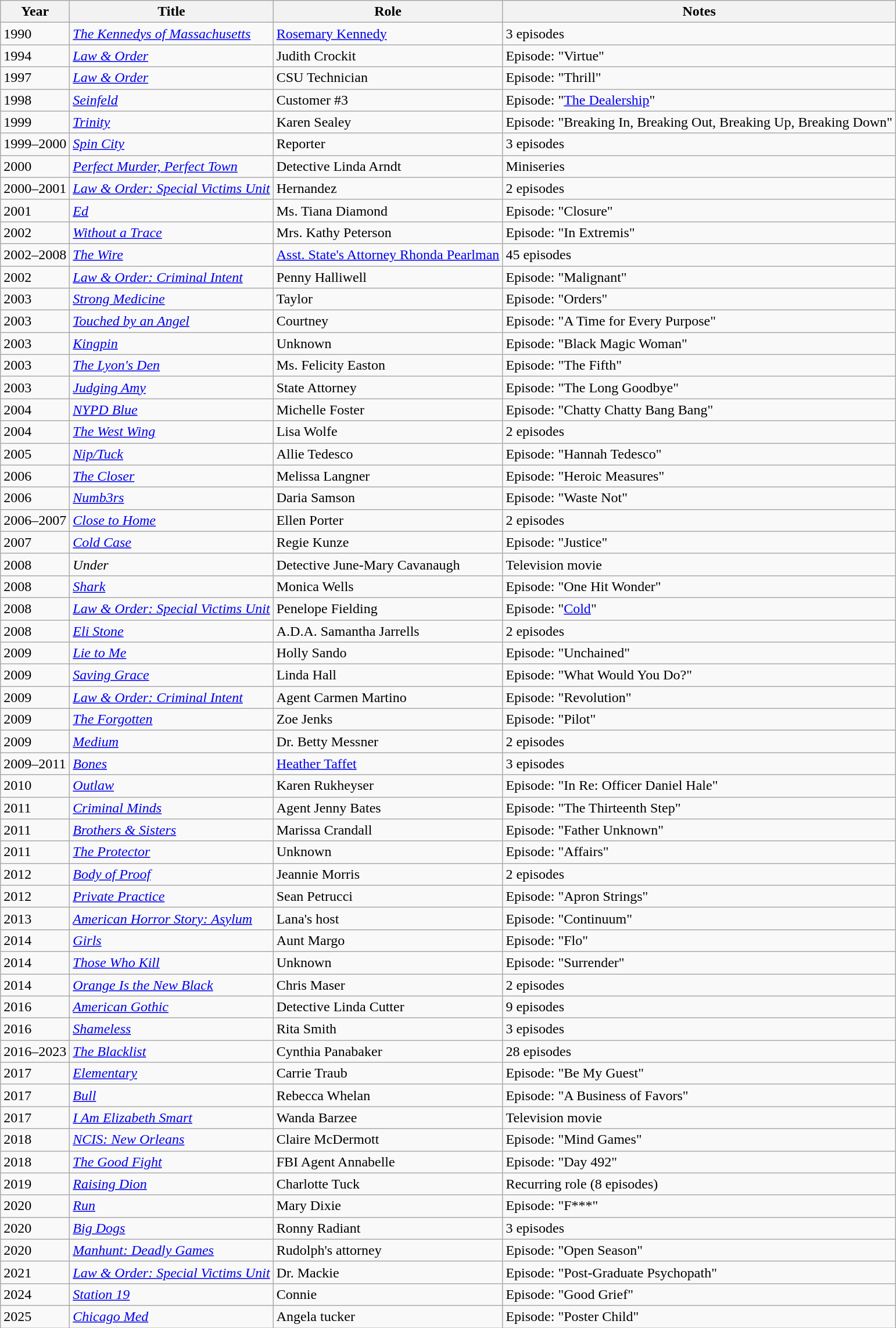<table class="wikitable sortable">
<tr>
<th>Year</th>
<th>Title</th>
<th>Role</th>
<th class="unsortable">Notes</th>
</tr>
<tr>
<td>1990</td>
<td><em><a href='#'>The Kennedys of Massachusetts</a></em></td>
<td><a href='#'>Rosemary Kennedy</a></td>
<td>3 episodes</td>
</tr>
<tr>
<td>1994</td>
<td><em><a href='#'>Law & Order</a></em></td>
<td>Judith Crockit</td>
<td>Episode: "Virtue"</td>
</tr>
<tr>
<td>1997</td>
<td><em><a href='#'>Law & Order</a></em></td>
<td>CSU Technician</td>
<td>Episode: "Thrill"</td>
</tr>
<tr>
<td>1998</td>
<td><em><a href='#'>Seinfeld</a></em></td>
<td>Customer #3</td>
<td>Episode: "<a href='#'>The Dealership</a>"</td>
</tr>
<tr>
<td>1999</td>
<td><em><a href='#'>Trinity</a></em></td>
<td>Karen Sealey</td>
<td>Episode: "Breaking In, Breaking Out, Breaking Up, Breaking Down"</td>
</tr>
<tr>
<td>1999–2000</td>
<td><em><a href='#'>Spin City</a></em></td>
<td>Reporter</td>
<td>3 episodes</td>
</tr>
<tr>
<td>2000</td>
<td><em><a href='#'>Perfect Murder, Perfect Town</a></em></td>
<td>Detective Linda Arndt</td>
<td>Miniseries</td>
</tr>
<tr>
<td>2000–2001</td>
<td><em><a href='#'>Law & Order: Special Victims Unit</a></em></td>
<td>Hernandez</td>
<td>2 episodes</td>
</tr>
<tr>
<td>2001</td>
<td><em><a href='#'>Ed</a></em></td>
<td>Ms. Tiana Diamond</td>
<td>Episode: "Closure"</td>
</tr>
<tr>
<td>2002</td>
<td><em><a href='#'>Without a Trace</a></em></td>
<td>Mrs. Kathy Peterson</td>
<td>Episode: "In Extremis"</td>
</tr>
<tr>
<td>2002–2008</td>
<td><em><a href='#'>The Wire</a></em></td>
<td><a href='#'>Asst. State's Attorney Rhonda Pearlman</a></td>
<td>45 episodes</td>
</tr>
<tr>
<td>2002</td>
<td><em><a href='#'>Law & Order: Criminal Intent</a></em></td>
<td>Penny Halliwell</td>
<td>Episode: "Malignant"</td>
</tr>
<tr>
<td>2003</td>
<td><em><a href='#'>Strong Medicine</a></em></td>
<td>Taylor</td>
<td>Episode: "Orders"</td>
</tr>
<tr>
<td>2003</td>
<td><em><a href='#'>Touched by an Angel</a></em></td>
<td>Courtney</td>
<td>Episode: "A Time for Every Purpose"</td>
</tr>
<tr>
<td>2003</td>
<td><em><a href='#'>Kingpin</a></em></td>
<td>Unknown</td>
<td>Episode: "Black Magic Woman"</td>
</tr>
<tr>
<td>2003</td>
<td><em><a href='#'>The Lyon's Den</a></em></td>
<td>Ms. Felicity Easton</td>
<td>Episode: "The Fifth"</td>
</tr>
<tr>
<td>2003</td>
<td><em><a href='#'>Judging Amy</a></em></td>
<td>State Attorney</td>
<td>Episode: "The Long Goodbye"</td>
</tr>
<tr>
<td>2004</td>
<td><em><a href='#'>NYPD Blue</a></em></td>
<td>Michelle Foster</td>
<td>Episode: "Chatty Chatty Bang Bang"</td>
</tr>
<tr>
<td>2004</td>
<td><em><a href='#'>The West Wing</a></em></td>
<td>Lisa Wolfe</td>
<td>2 episodes</td>
</tr>
<tr>
<td>2005</td>
<td><em><a href='#'>Nip/Tuck</a></em></td>
<td>Allie Tedesco</td>
<td>Episode: "Hannah Tedesco"</td>
</tr>
<tr>
<td>2006</td>
<td><em><a href='#'>The Closer</a></em></td>
<td>Melissa Langner</td>
<td>Episode: "Heroic Measures"</td>
</tr>
<tr>
<td>2006</td>
<td><em><a href='#'>Numb3rs</a></em></td>
<td>Daria Samson</td>
<td>Episode: "Waste Not"</td>
</tr>
<tr>
<td>2006–2007</td>
<td><em><a href='#'>Close to Home</a></em></td>
<td>Ellen Porter</td>
<td>2 episodes</td>
</tr>
<tr>
<td>2007</td>
<td><em><a href='#'>Cold Case</a></em></td>
<td>Regie Kunze</td>
<td>Episode: "Justice"</td>
</tr>
<tr>
<td>2008</td>
<td><em>Under</em></td>
<td>Detective June-Mary Cavanaugh</td>
<td>Television movie</td>
</tr>
<tr>
<td>2008</td>
<td><em><a href='#'>Shark</a></em></td>
<td>Monica Wells</td>
<td>Episode: "One Hit Wonder"</td>
</tr>
<tr>
<td>2008</td>
<td><em><a href='#'>Law & Order: Special Victims Unit</a></em></td>
<td>Penelope Fielding</td>
<td>Episode: "<a href='#'>Cold</a>"</td>
</tr>
<tr>
<td>2008</td>
<td><em><a href='#'>Eli Stone</a></em></td>
<td>A.D.A. Samantha Jarrells</td>
<td>2 episodes</td>
</tr>
<tr>
<td>2009</td>
<td><em><a href='#'>Lie to Me</a></em></td>
<td>Holly Sando</td>
<td>Episode: "Unchained"</td>
</tr>
<tr>
<td>2009</td>
<td><em><a href='#'>Saving Grace</a></em></td>
<td>Linda Hall</td>
<td>Episode: "What Would You Do?"</td>
</tr>
<tr>
<td>2009</td>
<td><em><a href='#'>Law & Order: Criminal Intent</a></em></td>
<td>Agent Carmen Martino</td>
<td>Episode: "Revolution"</td>
</tr>
<tr>
<td>2009</td>
<td><em><a href='#'>The Forgotten</a></em></td>
<td>Zoe Jenks</td>
<td>Episode: "Pilot"</td>
</tr>
<tr>
<td>2009</td>
<td><em><a href='#'>Medium</a></em></td>
<td>Dr. Betty Messner</td>
<td>2 episodes</td>
</tr>
<tr>
<td>2009–2011</td>
<td><em><a href='#'>Bones</a></em></td>
<td><a href='#'>Heather Taffet</a></td>
<td>3 episodes</td>
</tr>
<tr>
<td>2010</td>
<td><em><a href='#'>Outlaw</a></em></td>
<td>Karen Rukheyser</td>
<td>Episode: "In Re: Officer Daniel Hale"</td>
</tr>
<tr>
<td>2011</td>
<td><em><a href='#'>Criminal Minds</a></em></td>
<td>Agent Jenny Bates</td>
<td>Episode: "The Thirteenth Step"</td>
</tr>
<tr>
<td>2011</td>
<td><em><a href='#'>Brothers & Sisters</a></em></td>
<td>Marissa Crandall</td>
<td>Episode: "Father Unknown"</td>
</tr>
<tr>
<td>2011</td>
<td><em><a href='#'>The Protector</a></em></td>
<td>Unknown</td>
<td>Episode: "Affairs"</td>
</tr>
<tr>
<td>2012</td>
<td><em><a href='#'>Body of Proof</a></em></td>
<td>Jeannie Morris</td>
<td>2 episodes</td>
</tr>
<tr>
<td>2012</td>
<td><em><a href='#'>Private Practice</a></em></td>
<td>Sean Petrucci</td>
<td>Episode: "Apron Strings"</td>
</tr>
<tr>
<td>2013</td>
<td><em><a href='#'>American Horror Story: Asylum</a></em></td>
<td>Lana's host</td>
<td>Episode: "Continuum"</td>
</tr>
<tr>
<td>2014</td>
<td><em><a href='#'>Girls</a></em></td>
<td>Aunt Margo</td>
<td>Episode: "Flo"</td>
</tr>
<tr>
<td>2014</td>
<td><em><a href='#'>Those Who Kill</a></em></td>
<td>Unknown</td>
<td>Episode: "Surrender"</td>
</tr>
<tr>
<td>2014</td>
<td><em><a href='#'>Orange Is the New Black</a></em></td>
<td>Chris Maser</td>
<td>2 episodes</td>
</tr>
<tr>
<td>2016</td>
<td><em><a href='#'>American Gothic</a></em></td>
<td>Detective Linda Cutter</td>
<td>9 episodes</td>
</tr>
<tr>
<td>2016</td>
<td><em><a href='#'>Shameless</a></em></td>
<td>Rita Smith</td>
<td>3 episodes</td>
</tr>
<tr>
<td>2016–2023</td>
<td><em><a href='#'>The Blacklist</a></em></td>
<td>Cynthia Panabaker</td>
<td>28 episodes</td>
</tr>
<tr>
<td>2017</td>
<td><em><a href='#'>Elementary</a></em></td>
<td>Carrie Traub</td>
<td>Episode: "Be My Guest"</td>
</tr>
<tr>
<td>2017</td>
<td><em><a href='#'>Bull</a></em></td>
<td>Rebecca Whelan</td>
<td>Episode: "A Business of Favors"</td>
</tr>
<tr>
<td>2017</td>
<td><em><a href='#'>I Am Elizabeth Smart</a></em></td>
<td>Wanda Barzee</td>
<td>Television movie</td>
</tr>
<tr>
<td>2018</td>
<td><em><a href='#'>NCIS: New Orleans</a></em></td>
<td>Claire McDermott</td>
<td>Episode: "Mind Games"</td>
</tr>
<tr>
<td>2018</td>
<td><em><a href='#'>The Good Fight</a></em></td>
<td>FBI Agent Annabelle</td>
<td>Episode: "Day 492"</td>
</tr>
<tr>
<td>2019</td>
<td><em><a href='#'>Raising Dion</a></em></td>
<td>Charlotte Tuck</td>
<td>Recurring role (8 episodes)</td>
</tr>
<tr>
<td>2020</td>
<td><em><a href='#'>Run</a></em></td>
<td>Mary Dixie</td>
<td>Episode: "F***"</td>
</tr>
<tr>
<td>2020</td>
<td><em><a href='#'>Big Dogs</a></em></td>
<td>Ronny Radiant</td>
<td>3 episodes</td>
</tr>
<tr>
<td>2020</td>
<td><em><a href='#'>Manhunt: Deadly Games</a></em></td>
<td>Rudolph's attorney</td>
<td>Episode: "Open Season"</td>
</tr>
<tr>
<td>2021</td>
<td><em><a href='#'>Law & Order: Special Victims Unit</a></em></td>
<td>Dr. Mackie</td>
<td>Episode: "Post-Graduate Psychopath"</td>
</tr>
<tr>
<td>2024</td>
<td><em><a href='#'>Station 19</a></em></td>
<td>Connie</td>
<td>Episode: "Good Grief"</td>
</tr>
<tr>
<td>2025</td>
<td><em><a href='#'>Chicago Med</a></em></td>
<td>Angela tucker</td>
<td>Episode: "Poster Child"</td>
</tr>
</table>
